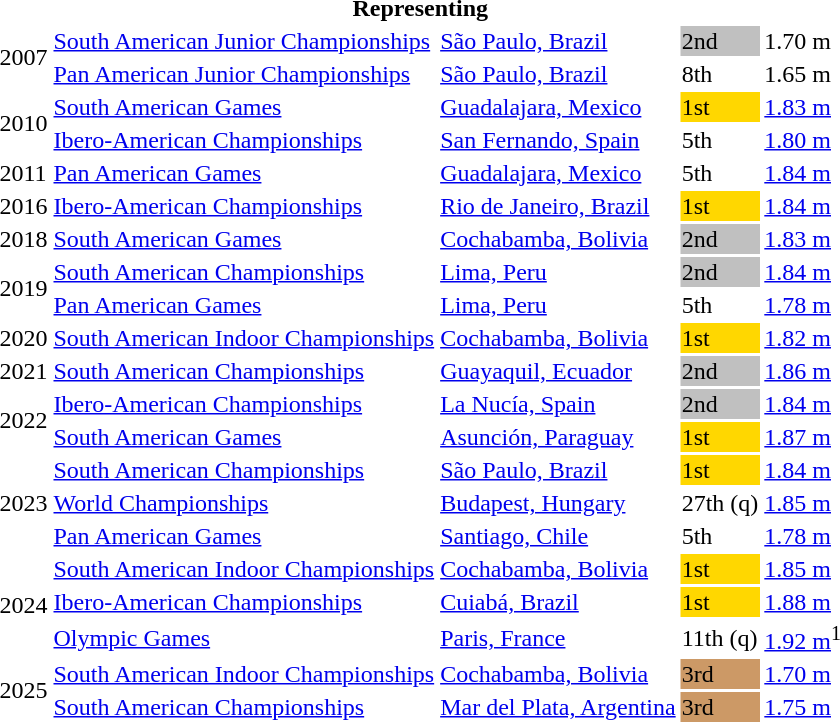<table>
<tr>
<th colspan="5">Representing </th>
</tr>
<tr>
<td rowspan=2>2007</td>
<td><a href='#'>South American Junior Championships</a></td>
<td><a href='#'>São Paulo, Brazil</a></td>
<td bgcolor=silver>2nd</td>
<td>1.70 m</td>
</tr>
<tr>
<td><a href='#'>Pan American Junior Championships</a></td>
<td><a href='#'>São Paulo, Brazil</a></td>
<td>8th</td>
<td>1.65 m</td>
</tr>
<tr>
<td rowspan=2>2010</td>
<td><a href='#'>South American Games</a></td>
<td><a href='#'>Guadalajara, Mexico</a></td>
<td bgcolor=gold>1st</td>
<td><a href='#'>1.83 m</a></td>
</tr>
<tr>
<td><a href='#'>Ibero-American Championships</a></td>
<td><a href='#'>San Fernando, Spain</a></td>
<td>5th</td>
<td><a href='#'>1.80 m</a></td>
</tr>
<tr>
<td>2011</td>
<td><a href='#'>Pan American Games</a></td>
<td><a href='#'>Guadalajara, Mexico</a></td>
<td>5th</td>
<td><a href='#'>1.84 m</a></td>
</tr>
<tr>
<td>2016</td>
<td><a href='#'>Ibero-American Championships</a></td>
<td><a href='#'>Rio de Janeiro, Brazil</a></td>
<td bgcolor=gold>1st</td>
<td><a href='#'>1.84 m</a></td>
</tr>
<tr>
<td>2018</td>
<td><a href='#'>South American Games</a></td>
<td><a href='#'>Cochabamba, Bolivia</a></td>
<td bgcolor=silver>2nd</td>
<td><a href='#'>1.83 m</a></td>
</tr>
<tr>
<td rowspan=2>2019</td>
<td><a href='#'>South American Championships</a></td>
<td><a href='#'>Lima, Peru</a></td>
<td bgcolor=silver>2nd</td>
<td><a href='#'>1.84 m</a></td>
</tr>
<tr>
<td><a href='#'>Pan American Games</a></td>
<td><a href='#'>Lima, Peru</a></td>
<td>5th</td>
<td><a href='#'>1.78 m</a></td>
</tr>
<tr>
<td>2020</td>
<td><a href='#'>South American Indoor Championships</a></td>
<td><a href='#'>Cochabamba, Bolivia</a></td>
<td bgcolor=gold>1st</td>
<td><a href='#'>1.82 m</a></td>
</tr>
<tr>
<td>2021</td>
<td><a href='#'>South American Championships</a></td>
<td><a href='#'>Guayaquil, Ecuador</a></td>
<td bgcolor=silver>2nd</td>
<td><a href='#'>1.86 m</a></td>
</tr>
<tr>
<td rowspan=2>2022</td>
<td><a href='#'>Ibero-American Championships</a></td>
<td><a href='#'>La Nucía, Spain</a></td>
<td bgcolor=silver>2nd</td>
<td><a href='#'>1.84 m</a></td>
</tr>
<tr>
<td><a href='#'>South American Games</a></td>
<td><a href='#'>Asunción, Paraguay</a></td>
<td bgcolor=gold>1st</td>
<td><a href='#'>1.87 m</a></td>
</tr>
<tr>
<td rowspan=3>2023</td>
<td><a href='#'>South American Championships</a></td>
<td><a href='#'>São Paulo, Brazil</a></td>
<td bgcolor=gold>1st</td>
<td><a href='#'>1.84 m</a></td>
</tr>
<tr>
<td><a href='#'>World Championships</a></td>
<td><a href='#'>Budapest, Hungary</a></td>
<td>27th (q)</td>
<td><a href='#'>1.85 m</a></td>
</tr>
<tr>
<td><a href='#'>Pan American Games</a></td>
<td><a href='#'>Santiago, Chile</a></td>
<td>5th</td>
<td><a href='#'>1.78 m</a></td>
</tr>
<tr>
<td rowspan=3>2024</td>
<td><a href='#'>South American Indoor Championships</a></td>
<td><a href='#'>Cochabamba, Bolivia</a></td>
<td bgcolor=gold>1st</td>
<td><a href='#'>1.85 m</a></td>
</tr>
<tr>
<td><a href='#'>Ibero-American Championships</a></td>
<td><a href='#'>Cuiabá, Brazil</a></td>
<td bgcolor=gold>1st</td>
<td><a href='#'>1.88 m</a></td>
</tr>
<tr>
<td><a href='#'>Olympic Games</a></td>
<td><a href='#'>Paris, France</a></td>
<td>11th (q)</td>
<td><a href='#'>1.92 m</a><sup>1</sup></td>
</tr>
<tr>
<td rowspan=2>2025</td>
<td><a href='#'>South American Indoor Championships</a></td>
<td><a href='#'>Cochabamba, Bolivia</a></td>
<td bgcolor=cc9966>3rd</td>
<td><a href='#'>1.70 m</a></td>
</tr>
<tr>
<td><a href='#'>South American Championships</a></td>
<td><a href='#'>Mar del Plata, Argentina</a></td>
<td bgcolor=cc9966>3rd</td>
<td><a href='#'>1.75 m</a></td>
</tr>
</table>
